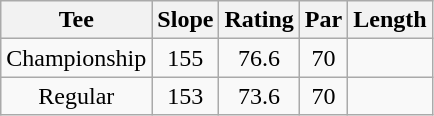<table class="wikitable" style="text-align:center; border:1px">
<tr>
<th>Tee</th>
<th>Slope</th>
<th>Rating</th>
<th>Par</th>
<th>Length</th>
</tr>
<tr>
<td>Championship</td>
<td>155</td>
<td>76.6</td>
<td>70</td>
<td></td>
</tr>
<tr>
<td>Regular</td>
<td>153</td>
<td>73.6</td>
<td>70</td>
<td></td>
</tr>
</table>
